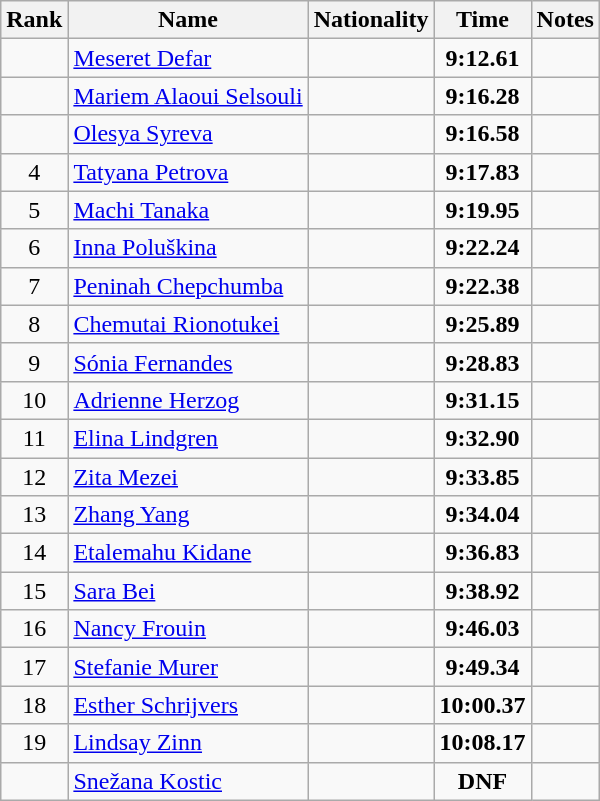<table class="wikitable sortable" style="text-align:center">
<tr>
<th>Rank</th>
<th>Name</th>
<th>Nationality</th>
<th>Time</th>
<th>Notes</th>
</tr>
<tr>
<td></td>
<td align=left><a href='#'>Meseret Defar</a></td>
<td align=left></td>
<td><strong>9:12.61</strong></td>
<td></td>
</tr>
<tr>
<td></td>
<td align=left><a href='#'>Mariem Alaoui Selsouli</a></td>
<td align=left></td>
<td><strong>9:16.28</strong></td>
<td></td>
</tr>
<tr>
<td></td>
<td align=left><a href='#'>Olesya Syreva</a></td>
<td align=left></td>
<td><strong>9:16.58</strong></td>
<td></td>
</tr>
<tr>
<td>4</td>
<td align=left><a href='#'>Tatyana Petrova</a></td>
<td align=left></td>
<td><strong>9:17.83</strong></td>
<td></td>
</tr>
<tr>
<td>5</td>
<td align=left><a href='#'>Machi Tanaka</a></td>
<td align=left></td>
<td><strong>9:19.95</strong></td>
<td></td>
</tr>
<tr>
<td>6</td>
<td align=left><a href='#'>Inna Poluškina</a></td>
<td align=left></td>
<td><strong>9:22.24</strong></td>
<td></td>
</tr>
<tr>
<td>7</td>
<td align=left><a href='#'>Peninah Chepchumba</a></td>
<td align=left></td>
<td><strong>9:22.38</strong></td>
<td></td>
</tr>
<tr>
<td>8</td>
<td align=left><a href='#'>Chemutai Rionotukei</a></td>
<td align=left></td>
<td><strong>9:25.89</strong></td>
<td></td>
</tr>
<tr>
<td>9</td>
<td align=left><a href='#'>Sónia Fernandes</a></td>
<td align=left></td>
<td><strong>9:28.83</strong></td>
<td></td>
</tr>
<tr>
<td>10</td>
<td align=left><a href='#'>Adrienne Herzog</a></td>
<td align=left></td>
<td><strong>9:31.15</strong></td>
<td></td>
</tr>
<tr>
<td>11</td>
<td align=left><a href='#'>Elina Lindgren</a></td>
<td align=left></td>
<td><strong>9:32.90</strong></td>
<td></td>
</tr>
<tr>
<td>12</td>
<td align=left><a href='#'>Zita Mezei</a></td>
<td align=left></td>
<td><strong>9:33.85</strong></td>
<td></td>
</tr>
<tr>
<td>13</td>
<td align=left><a href='#'>Zhang Yang</a></td>
<td align=left></td>
<td><strong>9:34.04</strong></td>
<td></td>
</tr>
<tr>
<td>14</td>
<td align=left><a href='#'>Etalemahu Kidane</a></td>
<td align=left></td>
<td><strong>9:36.83</strong></td>
<td></td>
</tr>
<tr>
<td>15</td>
<td align=left><a href='#'>Sara Bei</a></td>
<td align=left></td>
<td><strong>9:38.92</strong></td>
<td></td>
</tr>
<tr>
<td>16</td>
<td align=left><a href='#'>Nancy Frouin</a></td>
<td align=left></td>
<td><strong>9:46.03</strong></td>
<td></td>
</tr>
<tr>
<td>17</td>
<td align=left><a href='#'>Stefanie Murer</a></td>
<td align=left></td>
<td><strong>9:49.34</strong></td>
<td></td>
</tr>
<tr>
<td>18</td>
<td align=left><a href='#'>Esther Schrijvers</a></td>
<td align=left></td>
<td><strong>10:00.37</strong></td>
<td></td>
</tr>
<tr>
<td>19</td>
<td align=left><a href='#'>Lindsay Zinn</a></td>
<td align=left></td>
<td><strong>10:08.17</strong></td>
<td></td>
</tr>
<tr>
<td></td>
<td align=left><a href='#'>Snežana Kostic</a></td>
<td align=left></td>
<td><strong>DNF</strong></td>
<td></td>
</tr>
</table>
